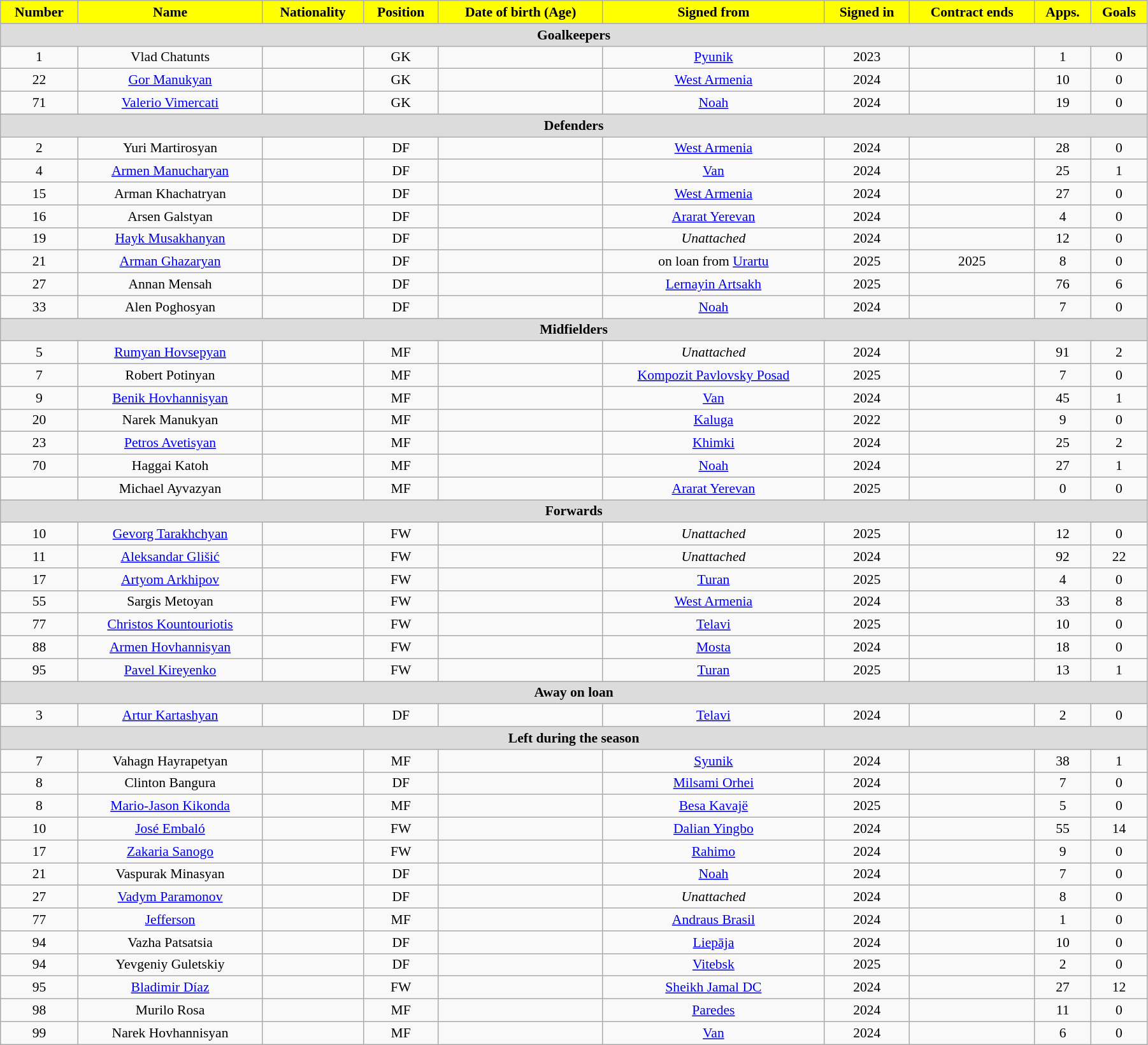<table class="wikitable"  style="text-align:center; font-size:90%; width:95%;">
<tr>
<th style="background:yellow; color:#000000; text-align:center;">Number</th>
<th style="background:yellow; color:#000000; text-align:center;">Name</th>
<th style="background:yellow; color:#000000; text-align:center;">Nationality</th>
<th style="background:yellow; color:#000000; text-align:center;">Position</th>
<th style="background:yellow; color:#000000; text-align:center;">Date of birth (Age)</th>
<th style="background:yellow; color:#000000; text-align:center;">Signed from</th>
<th style="background:yellow; color:#000000; text-align:center;">Signed in</th>
<th style="background:yellow; color:#000000; text-align:center;">Contract ends</th>
<th style="background:yellow; color:#000000; text-align:center;">Apps.</th>
<th style="background:yellow; color:#000000; text-align:center;">Goals</th>
</tr>
<tr>
<th colspan="11"  style="background:#dcdcdc; text-align:center;">Goalkeepers</th>
</tr>
<tr>
<td>1</td>
<td>Vlad Chatunts</td>
<td></td>
<td>GK</td>
<td></td>
<td><a href='#'>Pyunik</a></td>
<td>2023</td>
<td></td>
<td>1</td>
<td>0</td>
</tr>
<tr>
<td>22</td>
<td><a href='#'>Gor Manukyan</a></td>
<td></td>
<td>GK</td>
<td></td>
<td><a href='#'>West Armenia</a></td>
<td>2024</td>
<td></td>
<td>10</td>
<td>0</td>
</tr>
<tr>
<td>71</td>
<td><a href='#'>Valerio Vimercati</a></td>
<td></td>
<td>GK</td>
<td></td>
<td><a href='#'>Noah</a></td>
<td>2024</td>
<td></td>
<td>19</td>
<td>0</td>
</tr>
<tr>
<th colspan="11"  style="background:#dcdcdc; text-align:center;">Defenders</th>
</tr>
<tr>
<td>2</td>
<td>Yuri Martirosyan</td>
<td></td>
<td>DF</td>
<td></td>
<td><a href='#'>West Armenia</a></td>
<td>2024</td>
<td></td>
<td>28</td>
<td>0</td>
</tr>
<tr>
<td>4</td>
<td><a href='#'>Armen Manucharyan</a></td>
<td></td>
<td>DF</td>
<td></td>
<td><a href='#'>Van</a></td>
<td>2024</td>
<td></td>
<td>25</td>
<td>1</td>
</tr>
<tr>
<td>15</td>
<td>Arman Khachatryan</td>
<td></td>
<td>DF</td>
<td></td>
<td><a href='#'>West Armenia</a></td>
<td>2024</td>
<td></td>
<td>27</td>
<td>0</td>
</tr>
<tr>
<td>16</td>
<td>Arsen Galstyan</td>
<td></td>
<td>DF</td>
<td></td>
<td><a href='#'>Ararat Yerevan</a></td>
<td>2024</td>
<td></td>
<td>4</td>
<td>0</td>
</tr>
<tr>
<td>19</td>
<td><a href='#'>Hayk Musakhanyan</a></td>
<td></td>
<td>DF</td>
<td></td>
<td><em>Unattached</em></td>
<td>2024</td>
<td></td>
<td>12</td>
<td>0</td>
</tr>
<tr>
<td>21</td>
<td><a href='#'>Arman Ghazaryan</a></td>
<td></td>
<td>DF</td>
<td></td>
<td>on loan from <a href='#'>Urartu</a></td>
<td>2025</td>
<td>2025</td>
<td>8</td>
<td>0</td>
</tr>
<tr>
<td>27</td>
<td>Annan Mensah</td>
<td></td>
<td>DF</td>
<td></td>
<td><a href='#'>Lernayin Artsakh</a></td>
<td>2025</td>
<td></td>
<td>76</td>
<td>6</td>
</tr>
<tr>
<td>33</td>
<td>Alen Poghosyan</td>
<td></td>
<td>DF</td>
<td></td>
<td><a href='#'>Noah</a></td>
<td>2024</td>
<td></td>
<td>7</td>
<td>0</td>
</tr>
<tr>
<th colspan="11"  style="background:#dcdcdc; text-align:center;">Midfielders</th>
</tr>
<tr>
<td>5</td>
<td><a href='#'>Rumyan Hovsepyan</a></td>
<td></td>
<td>MF</td>
<td></td>
<td><em>Unattached</em></td>
<td>2024</td>
<td></td>
<td>91</td>
<td>2</td>
</tr>
<tr>
<td>7</td>
<td>Robert Potinyan</td>
<td></td>
<td>MF</td>
<td></td>
<td><a href='#'>Kompozit Pavlovsky Posad</a></td>
<td>2025</td>
<td></td>
<td>7</td>
<td>0</td>
</tr>
<tr>
<td>9</td>
<td><a href='#'>Benik Hovhannisyan</a></td>
<td></td>
<td>MF</td>
<td></td>
<td><a href='#'>Van</a></td>
<td>2024</td>
<td></td>
<td>45</td>
<td>1</td>
</tr>
<tr>
<td>20</td>
<td>Narek Manukyan</td>
<td></td>
<td>MF</td>
<td></td>
<td><a href='#'>Kaluga</a></td>
<td>2022</td>
<td></td>
<td>9</td>
<td>0</td>
</tr>
<tr>
<td>23</td>
<td><a href='#'>Petros Avetisyan</a></td>
<td></td>
<td>MF</td>
<td></td>
<td><a href='#'>Khimki</a></td>
<td>2024</td>
<td></td>
<td>25</td>
<td>2</td>
</tr>
<tr>
<td>70</td>
<td>Haggai Katoh</td>
<td></td>
<td>MF</td>
<td></td>
<td><a href='#'>Noah</a></td>
<td>2024</td>
<td></td>
<td>27</td>
<td>1</td>
</tr>
<tr>
<td></td>
<td>Michael Ayvazyan</td>
<td></td>
<td>MF</td>
<td></td>
<td><a href='#'>Ararat Yerevan</a></td>
<td>2025</td>
<td></td>
<td>0</td>
<td>0</td>
</tr>
<tr>
<th colspan="11"  style="background:#dcdcdc; text-align:center;">Forwards</th>
</tr>
<tr>
<td>10</td>
<td><a href='#'>Gevorg Tarakhchyan</a></td>
<td></td>
<td>FW</td>
<td></td>
<td><em>Unattached</em></td>
<td>2025</td>
<td></td>
<td>12</td>
<td>0</td>
</tr>
<tr>
<td>11</td>
<td><a href='#'>Aleksandar Glišić</a></td>
<td></td>
<td>FW</td>
<td></td>
<td><em>Unattached</em></td>
<td>2024</td>
<td></td>
<td>92</td>
<td>22</td>
</tr>
<tr>
<td>17</td>
<td><a href='#'>Artyom Arkhipov</a></td>
<td></td>
<td>FW</td>
<td></td>
<td><a href='#'>Turan</a></td>
<td>2025</td>
<td></td>
<td>4</td>
<td>0</td>
</tr>
<tr>
<td>55</td>
<td>Sargis Metoyan</td>
<td></td>
<td>FW</td>
<td></td>
<td><a href='#'>West Armenia</a></td>
<td>2024</td>
<td></td>
<td>33</td>
<td>8</td>
</tr>
<tr>
<td>77</td>
<td><a href='#'>Christos Kountouriotis</a></td>
<td></td>
<td>FW</td>
<td></td>
<td><a href='#'>Telavi</a></td>
<td>2025</td>
<td></td>
<td>10</td>
<td>0</td>
</tr>
<tr>
<td>88</td>
<td><a href='#'>Armen Hovhannisyan</a></td>
<td></td>
<td>FW</td>
<td></td>
<td><a href='#'>Mosta</a></td>
<td>2024</td>
<td></td>
<td>18</td>
<td>0</td>
</tr>
<tr>
<td>95</td>
<td><a href='#'>Pavel Kireyenko</a></td>
<td></td>
<td>FW</td>
<td></td>
<td><a href='#'>Turan</a></td>
<td>2025</td>
<td></td>
<td>13</td>
<td>1</td>
</tr>
<tr>
<th colspan="11"  style="background:#dcdcdc; text-align:center;">Away on loan</th>
</tr>
<tr>
<td>3</td>
<td><a href='#'>Artur Kartashyan</a></td>
<td></td>
<td>DF</td>
<td></td>
<td><a href='#'>Telavi</a></td>
<td>2024</td>
<td></td>
<td>2</td>
<td>0</td>
</tr>
<tr>
<th colspan="11"  style="background:#dcdcdc; text-align:center;">Left during the season</th>
</tr>
<tr>
<td>7</td>
<td>Vahagn Hayrapetyan</td>
<td></td>
<td>MF</td>
<td></td>
<td><a href='#'>Syunik</a></td>
<td>2024</td>
<td></td>
<td>38</td>
<td>1</td>
</tr>
<tr>
<td>8</td>
<td>Clinton Bangura</td>
<td></td>
<td>DF</td>
<td></td>
<td><a href='#'>Milsami Orhei</a></td>
<td>2024</td>
<td></td>
<td>7</td>
<td>0</td>
</tr>
<tr>
<td>8</td>
<td><a href='#'>Mario-Jason Kikonda</a></td>
<td></td>
<td>MF</td>
<td></td>
<td><a href='#'>Besa Kavajë</a></td>
<td>2025</td>
<td></td>
<td>5</td>
<td>0</td>
</tr>
<tr>
<td>10</td>
<td><a href='#'>José Embaló</a></td>
<td></td>
<td>FW</td>
<td></td>
<td><a href='#'>Dalian Yingbo</a></td>
<td>2024</td>
<td></td>
<td>55</td>
<td>14</td>
</tr>
<tr>
<td>17</td>
<td><a href='#'>Zakaria Sanogo</a></td>
<td></td>
<td>FW</td>
<td></td>
<td><a href='#'>Rahimo</a></td>
<td>2024</td>
<td></td>
<td>9</td>
<td>0</td>
</tr>
<tr>
<td>21</td>
<td>Vaspurak Minasyan</td>
<td></td>
<td>DF</td>
<td></td>
<td><a href='#'>Noah</a></td>
<td>2024</td>
<td></td>
<td>7</td>
<td>0</td>
</tr>
<tr>
<td>27</td>
<td><a href='#'>Vadym Paramonov</a></td>
<td></td>
<td>DF</td>
<td></td>
<td><em>Unattached</em></td>
<td>2024</td>
<td></td>
<td>8</td>
<td>0</td>
</tr>
<tr>
<td>77</td>
<td><a href='#'>Jefferson</a></td>
<td></td>
<td>MF</td>
<td></td>
<td><a href='#'>Andraus Brasil</a></td>
<td>2024</td>
<td></td>
<td>1</td>
<td>0</td>
</tr>
<tr>
<td>94</td>
<td>Vazha Patsatsia</td>
<td></td>
<td>DF</td>
<td></td>
<td><a href='#'>Liepāja</a></td>
<td>2024</td>
<td></td>
<td>10</td>
<td>0</td>
</tr>
<tr>
<td>94</td>
<td>Yevgeniy Guletskiy</td>
<td></td>
<td>DF</td>
<td></td>
<td><a href='#'>Vitebsk</a></td>
<td>2025</td>
<td></td>
<td>2</td>
<td>0</td>
</tr>
<tr>
<td>95</td>
<td><a href='#'>Bladimir Díaz</a></td>
<td></td>
<td>FW</td>
<td></td>
<td><a href='#'>Sheikh Jamal DC</a></td>
<td>2024</td>
<td></td>
<td>27</td>
<td>12</td>
</tr>
<tr>
<td>98</td>
<td>Murilo Rosa</td>
<td></td>
<td>MF</td>
<td></td>
<td><a href='#'>Paredes</a></td>
<td>2024</td>
<td></td>
<td>11</td>
<td>0</td>
</tr>
<tr>
<td>99</td>
<td>Narek Hovhannisyan</td>
<td></td>
<td>MF</td>
<td></td>
<td><a href='#'>Van</a></td>
<td>2024</td>
<td></td>
<td>6</td>
<td>0</td>
</tr>
</table>
